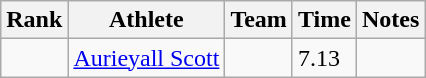<table class="wikitable sortable">
<tr>
<th>Rank</th>
<th>Athlete</th>
<th>Team</th>
<th>Time</th>
<th>Notes</th>
</tr>
<tr>
<td align=center></td>
<td><a href='#'>Aurieyall Scott</a></td>
<td></td>
<td>7.13</td>
<td></td>
</tr>
</table>
